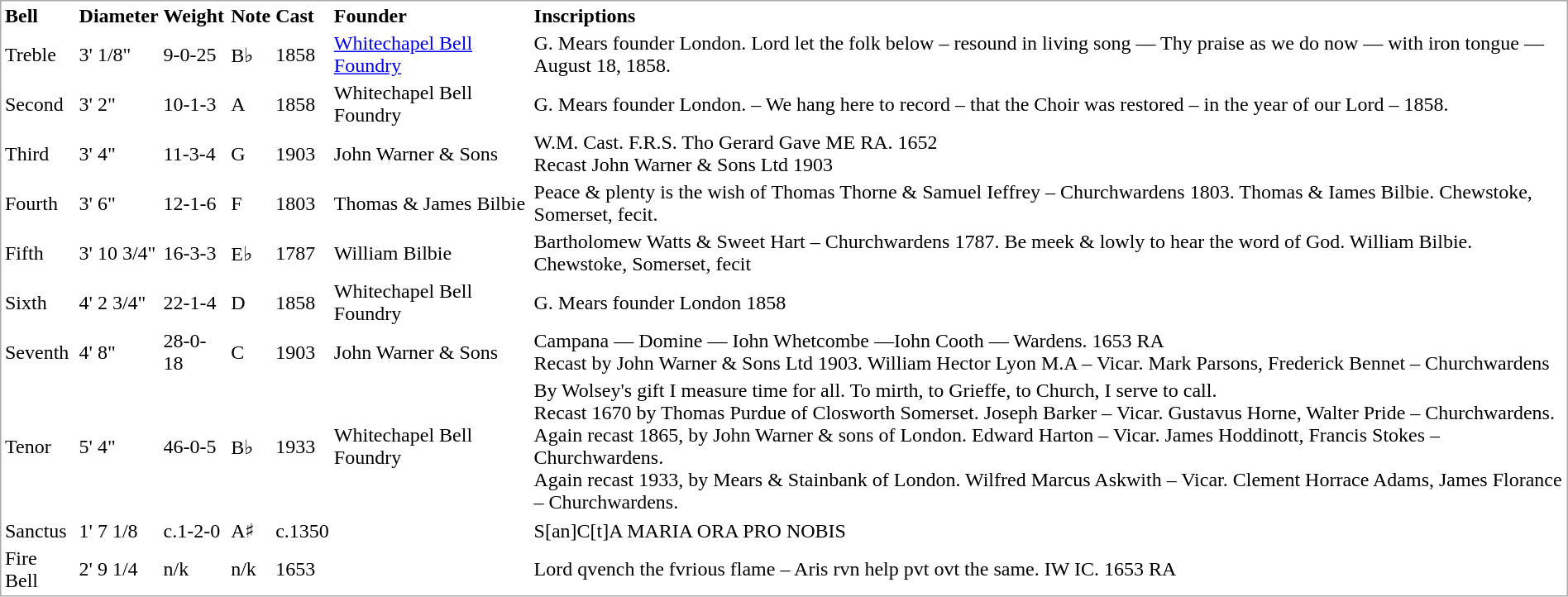<table style="border:#aaa 1px solid; text-align: left">
<tr>
<th>Bell</th>
<th>Diameter</th>
<th>Weight</th>
<th>Note</th>
<th>Cast</th>
<th>Founder</th>
<th>Inscriptions</th>
</tr>
<tr>
<td>Treble</td>
<td>3' 1/8"</td>
<td>9-0-25</td>
<td>B♭</td>
<td>1858</td>
<td><a href='#'>Whitechapel Bell Foundry</a></td>
<td>G. Mears founder London. Lord let the folk below – resound in living song — Thy praise as we do now — with iron tongue — August 18, 1858.</td>
</tr>
<tr>
<td>Second</td>
<td>3' 2"</td>
<td>10-1-3</td>
<td>A</td>
<td>1858</td>
<td>Whitechapel Bell Foundry</td>
<td>G. Mears founder London. – We hang here to record – that the Choir was restored – in the year of our Lord – 1858.</td>
</tr>
<tr>
<td>Third</td>
<td>3' 4"</td>
<td>11-3-4</td>
<td>G</td>
<td>1903</td>
<td>John Warner & Sons</td>
<td>W.M. Cast. F.R.S. Tho Gerard Gave ME RA. 1652<br>Recast John Warner & Sons Ltd 1903</td>
</tr>
<tr>
<td>Fourth</td>
<td>3' 6"</td>
<td>12-1-6</td>
<td>F</td>
<td>1803</td>
<td>Thomas & James Bilbie</td>
<td>Peace & plenty is the wish of Thomas Thorne & Samuel Ieffrey – Churchwardens 1803. Thomas & Iames Bilbie. Chewstoke, Somerset, fecit.</td>
</tr>
<tr>
<td>Fifth</td>
<td>3' 10 3/4"</td>
<td>16-3-3</td>
<td>E♭</td>
<td>1787</td>
<td>William Bilbie</td>
<td>Bartholomew Watts & Sweet Hart – Churchwardens 1787. Be meek & lowly to hear the word of God. William Bilbie. Chewstoke, Somerset, fecit</td>
</tr>
<tr>
<td>Sixth</td>
<td>4' 2 3/4"</td>
<td>22-1-4</td>
<td>D</td>
<td>1858</td>
<td>Whitechapel Bell Foundry</td>
<td>G. Mears founder London 1858</td>
</tr>
<tr>
<td>Seventh</td>
<td>4' 8"</td>
<td>28-0-18</td>
<td>C</td>
<td>1903</td>
<td>John Warner & Sons</td>
<td>Campana — Domine — Iohn Whetcombe —Iohn Cooth — Wardens. 1653 RA<br>Recast by John Warner & Sons Ltd 1903. William Hector Lyon M.A – Vicar. Mark Parsons, Frederick Bennet – Churchwardens</td>
</tr>
<tr>
<td>Tenor</td>
<td>5' 4"</td>
<td>46-0-5</td>
<td>B♭</td>
<td>1933</td>
<td>Whitechapel Bell Foundry</td>
<td>By Wolsey's gift I measure time for all. To mirth, to Grieffe, to Church, I serve to call.<br>Recast 1670 by Thomas Purdue of Closworth Somerset. Joseph Barker – Vicar. Gustavus Horne, Walter Pride – Churchwardens.<br>Again recast 1865, by John Warner & sons of London. Edward Harton – Vicar. James Hoddinott, Francis Stokes – Churchwardens.<br>Again recast 1933, by Mears & Stainbank of London. Wilfred Marcus Askwith – Vicar. Clement Horrace Adams, James Florance – Churchwardens.</td>
</tr>
<tr>
<td>Sanctus</td>
<td>1' 7 1/8</td>
<td>c.1-2-0</td>
<td>A♯</td>
<td>c.1350</td>
<td></td>
<td>S[an]C[t]A MARIA ORA PRO NOBIS</td>
</tr>
<tr>
<td>Fire Bell</td>
<td>2' 9 1/4</td>
<td>n/k</td>
<td>n/k</td>
<td>1653</td>
<td></td>
<td>Lord qvench the fvrious flame – Aris rvn help pvt ovt the same. IW IC. 1653 RA</td>
</tr>
</table>
